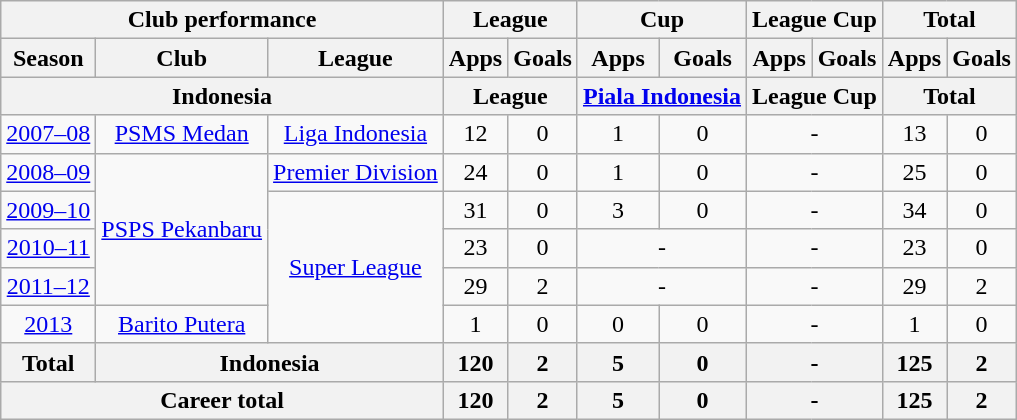<table class="wikitable" style="text-align:center;">
<tr>
<th colspan=3>Club performance</th>
<th colspan=2>League</th>
<th colspan=2>Cup</th>
<th colspan=2>League Cup</th>
<th colspan=2>Total</th>
</tr>
<tr>
<th>Season</th>
<th>Club</th>
<th>League</th>
<th>Apps</th>
<th>Goals</th>
<th>Apps</th>
<th>Goals</th>
<th>Apps</th>
<th>Goals</th>
<th>Apps</th>
<th>Goals</th>
</tr>
<tr>
<th colspan=3>Indonesia</th>
<th colspan=2>League</th>
<th colspan=2><a href='#'>Piala Indonesia</a></th>
<th colspan=2>League Cup</th>
<th colspan=2>Total</th>
</tr>
<tr>
<td><a href='#'>2007–08</a></td>
<td rowspan="1"><a href='#'>PSMS Medan</a></td>
<td><a href='#'>Liga Indonesia</a></td>
<td>12</td>
<td>0</td>
<td>1</td>
<td>0</td>
<td colspan="2">-</td>
<td>13</td>
<td>0</td>
</tr>
<tr>
<td><a href='#'>2008–09</a></td>
<td rowspan="4"><a href='#'>PSPS Pekanbaru</a></td>
<td><a href='#'>Premier Division</a></td>
<td>24</td>
<td>0</td>
<td>1</td>
<td>0</td>
<td colspan="2">-</td>
<td>25</td>
<td>0</td>
</tr>
<tr>
<td><a href='#'>2009–10</a></td>
<td rowspan="4"><a href='#'>Super League</a></td>
<td>31</td>
<td>0</td>
<td>3</td>
<td>0</td>
<td colspan="2">-</td>
<td>34</td>
<td>0</td>
</tr>
<tr>
<td><a href='#'>2010–11</a></td>
<td>23</td>
<td>0</td>
<td colspan="2">-</td>
<td colspan="2">-</td>
<td>23</td>
<td>0</td>
</tr>
<tr>
<td><a href='#'>2011–12</a></td>
<td>29</td>
<td>2</td>
<td colspan="2">-</td>
<td colspan="2">-</td>
<td>29</td>
<td>2</td>
</tr>
<tr>
<td><a href='#'>2013</a></td>
<td><a href='#'>Barito Putera</a></td>
<td>1</td>
<td>0</td>
<td>0</td>
<td>0</td>
<td colspan="2">-</td>
<td>1</td>
<td>0</td>
</tr>
<tr>
<th rowspan=1>Total</th>
<th colspan=2>Indonesia</th>
<th>120</th>
<th>2</th>
<th>5</th>
<th>0</th>
<th colspan="2">-</th>
<th>125</th>
<th>2</th>
</tr>
<tr>
<th colspan=3>Career total</th>
<th>120</th>
<th>2</th>
<th>5</th>
<th>0</th>
<th colspan="2">-</th>
<th>125</th>
<th>2</th>
</tr>
</table>
